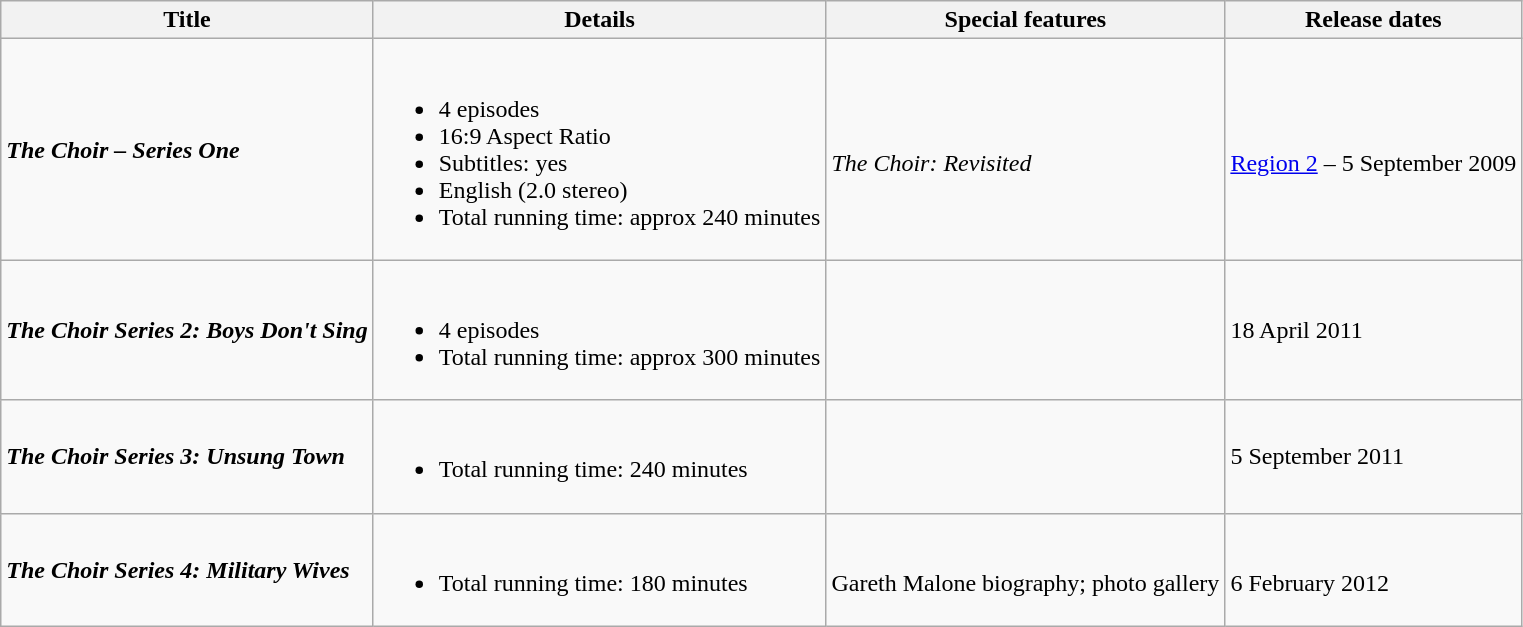<table class="wikitable">
<tr>
<th>Title</th>
<th>Details</th>
<th>Special features</th>
<th>Release dates</th>
</tr>
<tr>
<td><strong><em>The Choir – Series One</em></strong></td>
<td><br><ul><li>4 episodes</li><li>16:9 Aspect Ratio</li><li>Subtitles: yes</li><li>English (2.0 stereo)</li><li>Total running time: approx 240 minutes</li></ul></td>
<td><br><em>The Choir: Revisited</em></td>
<td><br><a href='#'>Region 2</a> – 5 September 2009</td>
</tr>
<tr>
<td><strong><em>The Choir Series 2: Boys Don't Sing</em></strong></td>
<td><br><ul><li>4 episodes</li><li>Total running time: approx 300 minutes</li></ul></td>
<td></td>
<td>18 April 2011</td>
</tr>
<tr>
<td><strong><em>The Choir Series 3: Unsung Town</em></strong></td>
<td><br><ul><li>Total running time: 240 minutes</li></ul></td>
<td></td>
<td>5 September 2011</td>
</tr>
<tr>
<td><strong><em>The Choir Series 4: Military Wives</em></strong></td>
<td><br><ul><li>Total running time: 180 minutes</li></ul></td>
<td><br>Gareth Malone biography; photo gallery</td>
<td><br>6 February 2012</td>
</tr>
</table>
